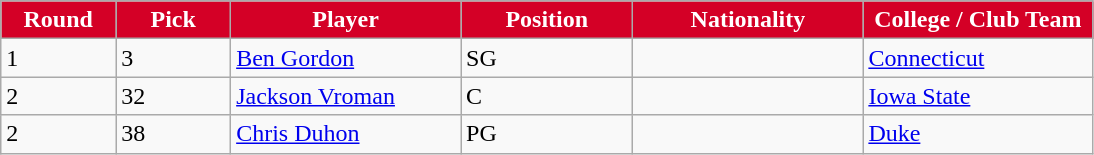<table class="wikitable sortable sortable">
<tr>
<th style="background:#D40026; color:#FFFFFF" width="10%">Round</th>
<th style="background:#D40026; color:#FFFFFF" width="10%">Pick</th>
<th style="background:#D40026; color:#FFFFFF" width="20%">Player</th>
<th style="background:#D40026; color:#FFFFFF" width="15%">Position</th>
<th style="background:#D40026; color:#FFFFFF" width="20%">Nationality</th>
<th style="background:#D40026; color:#FFFFFF" width="20%">College / Club Team</th>
</tr>
<tr>
<td>1</td>
<td>3</td>
<td><a href='#'>Ben Gordon</a></td>
<td>SG</td>
<td><br></td>
<td><a href='#'>Connecticut</a></td>
</tr>
<tr>
<td>2</td>
<td>32</td>
<td><a href='#'>Jackson Vroman</a></td>
<td>C</td>
<td></td>
<td><a href='#'>Iowa State</a></td>
</tr>
<tr>
<td>2</td>
<td>38</td>
<td><a href='#'>Chris Duhon</a></td>
<td>PG</td>
<td></td>
<td><a href='#'>Duke</a></td>
</tr>
</table>
